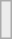<table class="wikitable" style="margin:1em auto;">
<tr>
<td bgcolor="#ECECEC"><br></td>
</tr>
</table>
